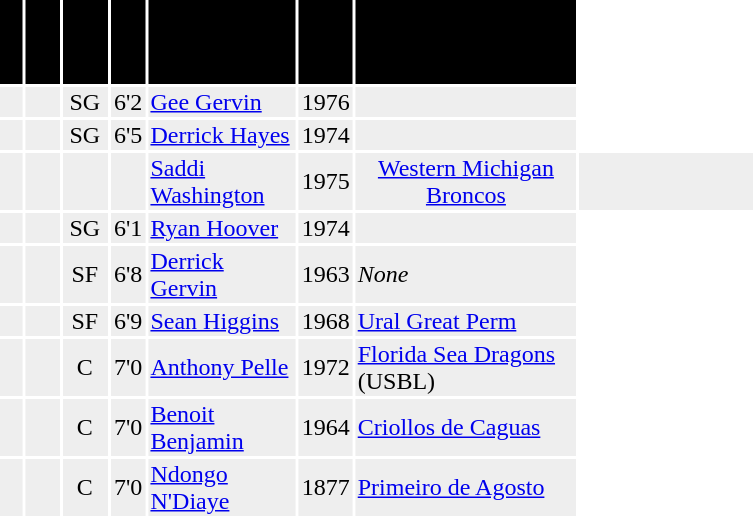<table width=40%>
<tr bgcolor="black">
<th width=3%><span><strong>#</strong></span></th>
<th width=3%><span><strong>Nt.</strong></span></th>
<th width=3%><span><strong>Pos.</strong></span></th>
<th width=3%><span><strong>Ht.</strong></span></th>
<th width=20%><span><strong>Player</strong></span></th>
<th width=5%><span><strong>Year of birth</strong></span></th>
<th width=30%><span><strong>Previous club</strong></span></th>
</tr>
<tr bgcolor="#eeeeee">
<td align=center></td>
<td align=center></td>
<td align=center>SG</td>
<td align=center>6'2</td>
<td><a href='#'>Gee Gervin</a></td>
<td align=center>1976</td>
<td></td>
</tr>
<tr bgcolor="#eeeeee">
<td align=center></td>
<td align=center></td>
<td align=center>SG</td>
<td align=center>6'5</td>
<td><a href='#'>Derrick Hayes</a></td>
<td align=center>1974</td>
<td></td>
</tr>
<tr bgcolor="#eeeeee">
<td align=center></td>
<td align=center></td>
<td align=center></td>
<td align=center></td>
<td><a href='#'>Saddi Washington</a></td>
<td align=center>1975</td>
<td align=center><a href='#'>Western Michigan Broncos</a></td>
<td></td>
</tr>
<tr bgcolor="#eeeeee">
<td align=center></td>
<td align=center></td>
<td align=center>SG</td>
<td align=center>6'1</td>
<td><a href='#'>Ryan Hoover</a></td>
<td align=center>1974</td>
<td></td>
</tr>
<tr bgcolor="#eeeeee">
<td align=center></td>
<td align=center></td>
<td align=center>SF</td>
<td align=center>6'8</td>
<td><a href='#'>Derrick Gervin</a></td>
<td align=center>1963</td>
<td><em>None</em></td>
</tr>
<tr bgcolor="#eeeeee">
<td align=center></td>
<td align=center></td>
<td align=center>SF</td>
<td align=center>6'9</td>
<td><a href='#'>Sean Higgins</a></td>
<td align=center>1968</td>
<td><a href='#'>Ural Great Perm</a></td>
</tr>
<tr bgcolor="#eeeeee">
<td align=center></td>
<td align=center></td>
<td align=center>C</td>
<td align=center>7'0</td>
<td><a href='#'>Anthony Pelle</a></td>
<td align=center>1972</td>
<td><a href='#'>Florida Sea Dragons</a> (USBL)</td>
</tr>
<tr bgcolor="#eeeeee">
<td align=center></td>
<td align=center></td>
<td align=center>C</td>
<td align=center>7'0</td>
<td><a href='#'>Benoit Benjamin</a></td>
<td align=center>1964</td>
<td><a href='#'>Criollos de Caguas</a></td>
</tr>
<tr bgcolor="#eeeeee">
<td align=center></td>
<td align=center></td>
<td align=center>C</td>
<td align=center>7'0</td>
<td><a href='#'>Ndongo N'Diaye</a></td>
<td align=center>1877</td>
<td><a href='#'>Primeiro de Agosto</a></td>
</tr>
<tr bgcolor="#eeeeee">
</tr>
</table>
